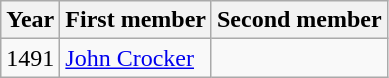<table class="wikitable">
<tr>
<th>Year</th>
<th>First member</th>
<th>Second member</th>
</tr>
<tr>
<td>1491</td>
<td><a href='#'>John Crocker</a></td>
</tr>
</table>
